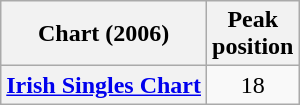<table class="wikitable plainrowheaders">
<tr>
<th>Chart (2006)</th>
<th>Peak<br>position</th>
</tr>
<tr>
<th scope="row"><a href='#'>Irish Singles Chart</a></th>
<td align=center>18</td>
</tr>
</table>
